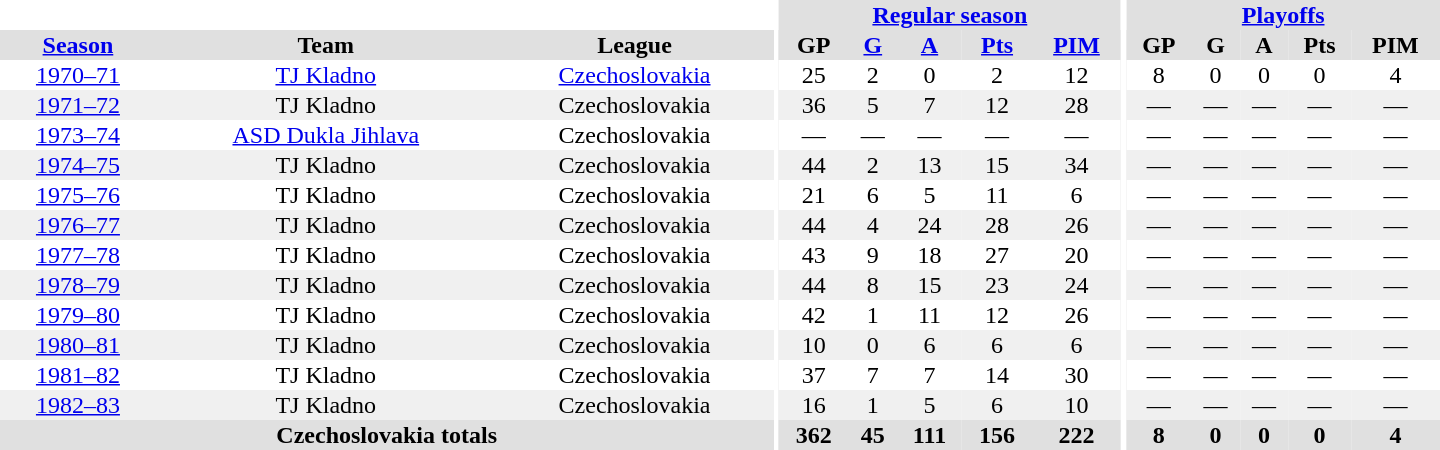<table border="0" cellpadding="1" cellspacing="0" style="text-align:center; width:60em">
<tr bgcolor="#e0e0e0">
<th colspan="3" bgcolor="#ffffff"></th>
<th rowspan="99" bgcolor="#ffffff"></th>
<th colspan="5"><a href='#'>Regular season</a></th>
<th rowspan="99" bgcolor="#ffffff"></th>
<th colspan="5"><a href='#'>Playoffs</a></th>
</tr>
<tr bgcolor="#e0e0e0">
<th><a href='#'>Season</a></th>
<th>Team</th>
<th>League</th>
<th>GP</th>
<th><a href='#'>G</a></th>
<th><a href='#'>A</a></th>
<th><a href='#'>Pts</a></th>
<th><a href='#'>PIM</a></th>
<th>GP</th>
<th>G</th>
<th>A</th>
<th>Pts</th>
<th>PIM</th>
</tr>
<tr>
<td><a href='#'>1970–71</a></td>
<td><a href='#'>TJ Kladno</a></td>
<td><a href='#'>Czechoslovakia</a></td>
<td>25</td>
<td>2</td>
<td>0</td>
<td>2</td>
<td>12</td>
<td>8</td>
<td>0</td>
<td>0</td>
<td>0</td>
<td>4</td>
</tr>
<tr bgcolor="#f0f0f0">
<td><a href='#'>1971–72</a></td>
<td>TJ Kladno</td>
<td>Czechoslovakia</td>
<td>36</td>
<td>5</td>
<td>7</td>
<td>12</td>
<td>28</td>
<td>—</td>
<td>—</td>
<td>—</td>
<td>—</td>
<td>—</td>
</tr>
<tr>
<td><a href='#'>1973–74</a></td>
<td><a href='#'>ASD Dukla Jihlava</a></td>
<td>Czechoslovakia</td>
<td>—</td>
<td>—</td>
<td>—</td>
<td>—</td>
<td>—</td>
<td>—</td>
<td>—</td>
<td>—</td>
<td>—</td>
<td>—</td>
</tr>
<tr bgcolor="#f0f0f0">
<td><a href='#'>1974–75</a></td>
<td>TJ Kladno</td>
<td>Czechoslovakia</td>
<td>44</td>
<td>2</td>
<td>13</td>
<td>15</td>
<td>34</td>
<td>—</td>
<td>—</td>
<td>—</td>
<td>—</td>
<td>—</td>
</tr>
<tr>
<td><a href='#'>1975–76</a></td>
<td>TJ Kladno</td>
<td>Czechoslovakia</td>
<td>21</td>
<td>6</td>
<td>5</td>
<td>11</td>
<td>6</td>
<td>—</td>
<td>—</td>
<td>—</td>
<td>—</td>
<td>—</td>
</tr>
<tr bgcolor="#f0f0f0">
<td><a href='#'>1976–77</a></td>
<td>TJ Kladno</td>
<td>Czechoslovakia</td>
<td>44</td>
<td>4</td>
<td>24</td>
<td>28</td>
<td>26</td>
<td>—</td>
<td>—</td>
<td>—</td>
<td>—</td>
<td>—</td>
</tr>
<tr>
<td><a href='#'>1977–78</a></td>
<td>TJ Kladno</td>
<td>Czechoslovakia</td>
<td>43</td>
<td>9</td>
<td>18</td>
<td>27</td>
<td>20</td>
<td>—</td>
<td>—</td>
<td>—</td>
<td>—</td>
<td>—</td>
</tr>
<tr bgcolor="#f0f0f0">
<td><a href='#'>1978–79</a></td>
<td>TJ Kladno</td>
<td>Czechoslovakia</td>
<td>44</td>
<td>8</td>
<td>15</td>
<td>23</td>
<td>24</td>
<td>—</td>
<td>—</td>
<td>—</td>
<td>—</td>
<td>—</td>
</tr>
<tr>
<td><a href='#'>1979–80</a></td>
<td>TJ Kladno</td>
<td>Czechoslovakia</td>
<td>42</td>
<td>1</td>
<td>11</td>
<td>12</td>
<td>26</td>
<td>—</td>
<td>—</td>
<td>—</td>
<td>—</td>
<td>—</td>
</tr>
<tr bgcolor="#f0f0f0">
<td><a href='#'>1980–81</a></td>
<td>TJ Kladno</td>
<td>Czechoslovakia</td>
<td>10</td>
<td>0</td>
<td>6</td>
<td>6</td>
<td>6</td>
<td>—</td>
<td>—</td>
<td>—</td>
<td>—</td>
<td>—</td>
</tr>
<tr>
<td><a href='#'>1981–82</a></td>
<td>TJ Kladno</td>
<td>Czechoslovakia</td>
<td>37</td>
<td>7</td>
<td>7</td>
<td>14</td>
<td>30</td>
<td>—</td>
<td>—</td>
<td>—</td>
<td>—</td>
<td>—</td>
</tr>
<tr bgcolor="#f0f0f0">
<td><a href='#'>1982–83</a></td>
<td>TJ Kladno</td>
<td>Czechoslovakia</td>
<td>16</td>
<td>1</td>
<td>5</td>
<td>6</td>
<td>10</td>
<td>—</td>
<td>—</td>
<td>—</td>
<td>—</td>
<td>—</td>
</tr>
<tr>
</tr>
<tr ALIGN="center" bgcolor="#e0e0e0">
<th colspan="3">Czechoslovakia totals</th>
<th ALIGN="center">362</th>
<th ALIGN="center">45</th>
<th ALIGN="center">111</th>
<th ALIGN="center">156</th>
<th ALIGN="center">222</th>
<th ALIGN="center">8</th>
<th ALIGN="center">0</th>
<th ALIGN="center">0</th>
<th ALIGN="center">0</th>
<th ALIGN="center">4</th>
</tr>
</table>
